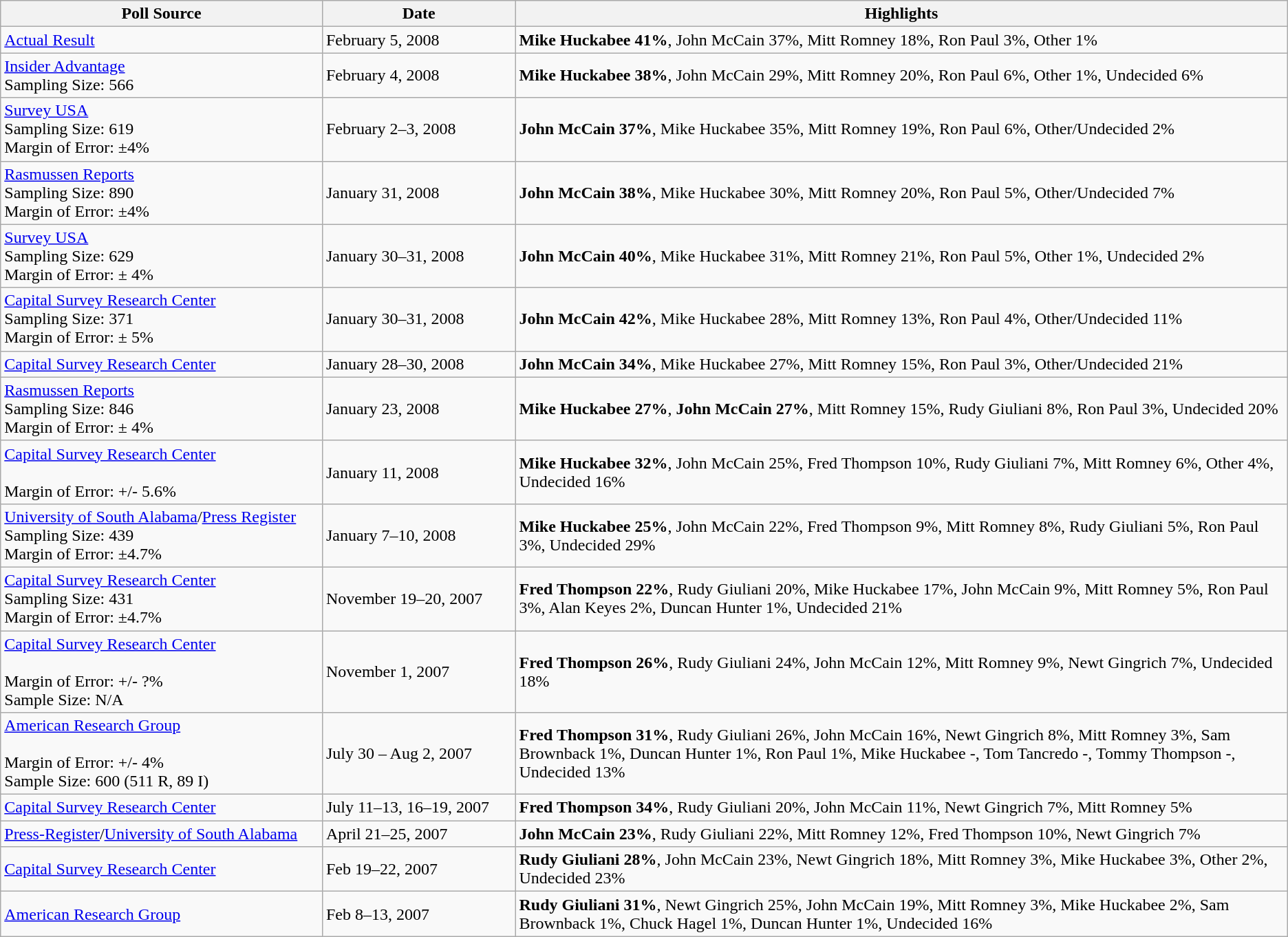<table class="wikitable sortable">
<tr>
<th width="25%">Poll Source</th>
<th width="15%">Date</th>
<th width="60%">Highlights</th>
</tr>
<tr>
<td><a href='#'>Actual Result</a></td>
<td>February 5, 2008</td>
<td><strong>Mike Huckabee 41%</strong>, John McCain 37%, Mitt Romney 18%, Ron Paul 3%, Other 1%</td>
</tr>
<tr>
<td><a href='#'>Insider Advantage</a><br>Sampling Size: 566</td>
<td>February 4, 2008</td>
<td><strong>Mike Huckabee 38%</strong>, John McCain 29%, Mitt Romney 20%, Ron Paul 6%, Other 1%, Undecided 6%</td>
</tr>
<tr>
<td><a href='#'>Survey USA</a><br>Sampling Size: 619<br>Margin of Error: ±4%</td>
<td>February 2–3, 2008</td>
<td><strong>John McCain 37%</strong>, Mike Huckabee 35%, Mitt Romney 19%, Ron Paul 6%, Other/Undecided 2%</td>
</tr>
<tr>
<td><a href='#'>Rasmussen Reports</a><br>Sampling Size: 890<br>Margin of Error: ±4%</td>
<td>January 31, 2008</td>
<td><strong>John McCain 38%</strong>, Mike Huckabee 30%, Mitt Romney 20%, Ron Paul 5%, Other/Undecided 7%</td>
</tr>
<tr>
<td><a href='#'>Survey USA</a><br>Sampling Size: 629<br>Margin of Error: ± 4%</td>
<td>January 30–31, 2008</td>
<td><strong>John McCain 40%</strong>, Mike Huckabee 31%, Mitt Romney 21%, Ron Paul 5%, Other 1%, Undecided 2%</td>
</tr>
<tr>
<td><a href='#'>Capital Survey Research Center</a><br>Sampling Size: 371<br>Margin of Error: ± 5%</td>
<td>January 30–31, 2008</td>
<td><strong>John McCain 42%</strong>, Mike Huckabee 28%, Mitt Romney 13%, Ron Paul 4%, Other/Undecided 11%</td>
</tr>
<tr>
<td><a href='#'>Capital Survey Research Center</a></td>
<td>January 28–30, 2008</td>
<td><strong>John McCain 34%</strong>, Mike Huckabee 27%, Mitt Romney 15%, Ron Paul 3%, Other/Undecided 21%</td>
</tr>
<tr>
<td><a href='#'>Rasmussen Reports</a><br>Sampling Size: 846<br>Margin of Error: ± 4%</td>
<td>January 23, 2008</td>
<td><strong>Mike Huckabee 27%</strong>, <strong>John McCain 27%</strong>, Mitt Romney 15%, Rudy Giuliani 8%, Ron Paul 3%, Undecided 20%</td>
</tr>
<tr>
<td><a href='#'>Capital Survey Research Center</a><br><br>Margin of Error: +/- 5.6%</td>
<td>January 11, 2008</td>
<td><strong>Mike Huckabee 32%</strong>, John McCain 25%, Fred Thompson 10%, Rudy Giuliani 7%, Mitt Romney 6%, Other 4%, Undecided 16%</td>
</tr>
<tr>
<td><a href='#'>University of South Alabama</a>/<a href='#'>Press Register</a><br>Sampling Size: 439<br>Margin of Error: ±4.7%</td>
<td>January 7–10, 2008</td>
<td><strong>Mike Huckabee 25%</strong>, John McCain 22%, Fred Thompson 9%, Mitt Romney 8%, Rudy Giuliani 5%, Ron Paul 3%, Undecided 29%</td>
</tr>
<tr>
<td><a href='#'>Capital Survey Research Center</a><br>Sampling Size: 431<br>Margin of Error: ±4.7%</td>
<td>November 19–20, 2007</td>
<td><strong>Fred Thompson 22%</strong>, Rudy Giuliani 20%, Mike Huckabee 17%, John McCain 9%, Mitt Romney 5%, Ron Paul 3%, Alan Keyes 2%, Duncan Hunter 1%, Undecided 21%</td>
</tr>
<tr>
<td><a href='#'>Capital Survey Research Center</a><br><br>Margin of Error: +/- ?%<br>Sample Size: N/A</td>
<td>November 1, 2007</td>
<td><strong>Fred Thompson 26%</strong>, Rudy Giuliani 24%, John McCain 12%, Mitt Romney 9%, Newt Gingrich 7%, Undecided 18%</td>
</tr>
<tr>
<td><a href='#'>American Research Group</a><br><br>Margin of Error: +/- 4%<br>Sample Size: 600 (511 R, 89 I)</td>
<td>July 30 – Aug 2, 2007</td>
<td><strong>Fred Thompson 31%</strong>, Rudy Giuliani 26%, John McCain 16%, Newt Gingrich 8%, Mitt Romney 3%, Sam Brownback 1%, Duncan Hunter 1%, Ron Paul 1%, Mike Huckabee -, Tom Tancredo -, Tommy Thompson -, Undecided 13%</td>
</tr>
<tr>
<td><a href='#'>Capital Survey Research Center</a></td>
<td>July 11–13, 16–19, 2007</td>
<td><strong>Fred Thompson 34%</strong>, Rudy Giuliani 20%, John McCain 11%, Newt Gingrich 7%, Mitt Romney 5%</td>
</tr>
<tr>
<td><a href='#'>Press-Register</a>/<a href='#'>University of South Alabama</a></td>
<td>April 21–25, 2007</td>
<td><strong>John McCain 23%</strong>, Rudy Giuliani 22%, Mitt Romney 12%, Fred Thompson 10%, Newt Gingrich 7%</td>
</tr>
<tr>
<td><a href='#'>Capital Survey Research Center</a></td>
<td>Feb 19–22, 2007</td>
<td><strong>Rudy Giuliani 28%</strong>, John McCain 23%, Newt Gingrich 18%, Mitt Romney 3%, Mike Huckabee 3%, Other 2%, Undecided 23%</td>
</tr>
<tr>
<td><a href='#'>American Research Group</a></td>
<td>Feb 8–13, 2007</td>
<td><strong>Rudy Giuliani 31%</strong>, Newt Gingrich 25%, John McCain 19%, Mitt Romney 3%, Mike Huckabee 2%, Sam Brownback 1%, Chuck Hagel 1%, Duncan Hunter 1%, Undecided 16%</td>
</tr>
</table>
